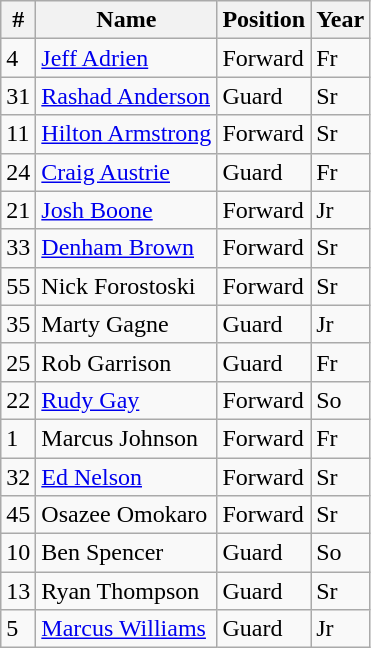<table class="wikitable" border="1">
<tr>
<th>#</th>
<th>Name</th>
<th>Position</th>
<th>Year</th>
</tr>
<tr>
<td>4</td>
<td><a href='#'>Jeff Adrien</a></td>
<td>Forward</td>
<td>Fr</td>
</tr>
<tr>
<td>31</td>
<td><a href='#'>Rashad Anderson</a></td>
<td>Guard</td>
<td>Sr</td>
</tr>
<tr>
<td>11</td>
<td><a href='#'>Hilton Armstrong</a></td>
<td>Forward</td>
<td>Sr</td>
</tr>
<tr>
<td>24</td>
<td><a href='#'>Craig Austrie</a></td>
<td>Guard</td>
<td>Fr</td>
</tr>
<tr>
<td>21</td>
<td><a href='#'>Josh Boone</a></td>
<td>Forward</td>
<td>Jr</td>
</tr>
<tr>
<td>33</td>
<td><a href='#'>Denham Brown</a></td>
<td>Forward</td>
<td>Sr</td>
</tr>
<tr>
<td>55</td>
<td>Nick Forostoski</td>
<td>Forward</td>
<td>Sr</td>
</tr>
<tr>
<td>35</td>
<td>Marty Gagne</td>
<td>Guard</td>
<td>Jr</td>
</tr>
<tr>
<td>25</td>
<td>Rob Garrison</td>
<td>Guard</td>
<td>Fr</td>
</tr>
<tr>
<td>22</td>
<td><a href='#'>Rudy Gay</a></td>
<td>Forward</td>
<td>So</td>
</tr>
<tr>
<td>1</td>
<td>Marcus Johnson</td>
<td>Forward</td>
<td>Fr</td>
</tr>
<tr>
<td>32</td>
<td><a href='#'>Ed Nelson</a></td>
<td>Forward</td>
<td>Sr</td>
</tr>
<tr>
<td>45</td>
<td>Osazee Omokaro</td>
<td>Forward</td>
<td>Sr</td>
</tr>
<tr>
<td>10</td>
<td>Ben Spencer</td>
<td>Guard</td>
<td>So</td>
</tr>
<tr>
<td>13</td>
<td>Ryan Thompson</td>
<td>Guard</td>
<td>Sr</td>
</tr>
<tr>
<td>5</td>
<td><a href='#'>Marcus Williams</a></td>
<td>Guard</td>
<td>Jr</td>
</tr>
</table>
